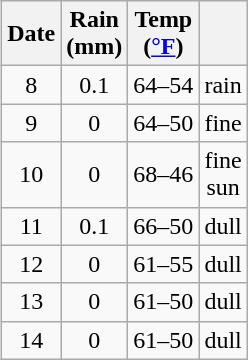<table class="wikitable" align=right style="margin:0 0 1em 1em; text-align:center">
<tr>
<th>Date</th>
<th>Rain<br>(mm)</th>
<th>Temp<br>(<a href='#'>°F</a>)</th>
<th></th>
</tr>
<tr>
<td>8</td>
<td>0.1</td>
<td>64–54</td>
<td>rain</td>
</tr>
<tr>
<td>9</td>
<td>0</td>
<td>64–50</td>
<td>fine</td>
</tr>
<tr>
<td>10</td>
<td>0</td>
<td>68–46</td>
<td>fine<br>sun</td>
</tr>
<tr>
<td>11</td>
<td>0.1</td>
<td>66–50</td>
<td>dull</td>
</tr>
<tr>
<td>12</td>
<td>0</td>
<td>61–55</td>
<td>dull</td>
</tr>
<tr>
<td>13</td>
<td>0</td>
<td>61–50</td>
<td>dull</td>
</tr>
<tr>
<td>14</td>
<td>0</td>
<td>61–50</td>
<td>dull</td>
</tr>
</table>
